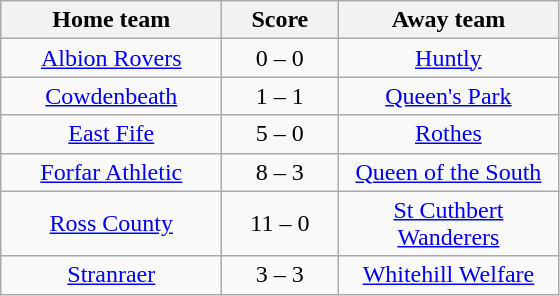<table class="wikitable" style="text-align: center">
<tr>
<th width=140>Home team</th>
<th width=70>Score</th>
<th width=140>Away team</th>
</tr>
<tr>
<td><a href='#'>Albion Rovers</a></td>
<td>0 – 0</td>
<td><a href='#'>Huntly</a></td>
</tr>
<tr>
<td><a href='#'>Cowdenbeath</a></td>
<td>1 – 1</td>
<td><a href='#'>Queen's Park</a></td>
</tr>
<tr>
<td><a href='#'>East Fife</a></td>
<td>5 – 0</td>
<td><a href='#'>Rothes</a></td>
</tr>
<tr>
<td><a href='#'>Forfar Athletic</a></td>
<td>8 – 3</td>
<td><a href='#'>Queen of the South</a></td>
</tr>
<tr>
<td><a href='#'>Ross County</a></td>
<td>11 – 0</td>
<td><a href='#'>St Cuthbert Wanderers</a></td>
</tr>
<tr>
<td><a href='#'>Stranraer</a></td>
<td>3 – 3</td>
<td><a href='#'>Whitehill Welfare</a></td>
</tr>
</table>
